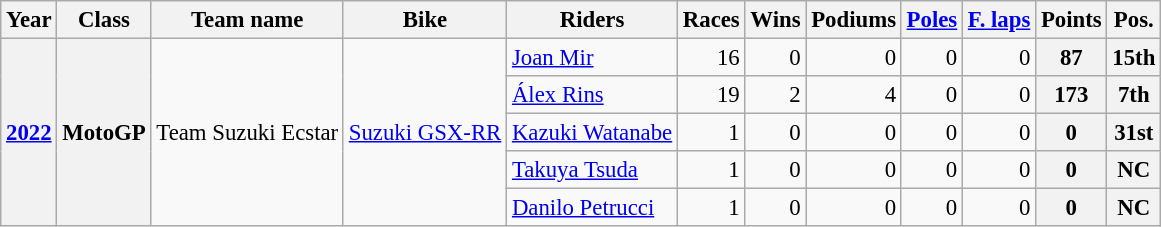<table class="wikitable" style="text-align:right; font-size:95%">
<tr>
<th scope="col">Year</th>
<th scope="col">Class</th>
<th scope="col">Team name</th>
<th scope="col">Bike</th>
<th scope="col">Riders</th>
<th scope="col">Races</th>
<th scope="col">Wins</th>
<th scope="col">Podiums</th>
<th scope="col"><a href='#'>Poles</a></th>
<th scope="col"><a href='#'>F. laps</a></th>
<th scope="col">Points</th>
<th scope="col">Pos.</th>
</tr>
<tr>
<th rowspan="5"><a href='#'>2022</a></th>
<th rowspan="5">MotoGP</th>
<td rowspan="5">Team Suzuki Ecstar</td>
<td rowspan="5" align="left"><a href='#'>Suzuki GSX-RR</a></td>
<td align="left"> <a href='#'>Joan Mir</a></td>
<td>16</td>
<td>0</td>
<td>0</td>
<td>0</td>
<td>0</td>
<th>87</th>
<th>15th</th>
</tr>
<tr>
<td align="left"> <a href='#'>Álex Rins</a></td>
<td>19</td>
<td>2</td>
<td>4</td>
<td>0</td>
<td>0</td>
<th>173</th>
<th>7th</th>
</tr>
<tr>
<td align="left"> <a href='#'>Kazuki Watanabe</a></td>
<td>1</td>
<td>0</td>
<td>0</td>
<td>0</td>
<td>0</td>
<th>0</th>
<th>31st</th>
</tr>
<tr>
<td align="left"> <a href='#'>Takuya Tsuda</a></td>
<td>1</td>
<td>0</td>
<td>0</td>
<td>0</td>
<td>0</td>
<th>0</th>
<th>NC</th>
</tr>
<tr>
<td align="left"> <a href='#'>Danilo Petrucci</a></td>
<td>1</td>
<td>0</td>
<td>0</td>
<td>0</td>
<td>0</td>
<th>0</th>
<th>NC</th>
</tr>
</table>
